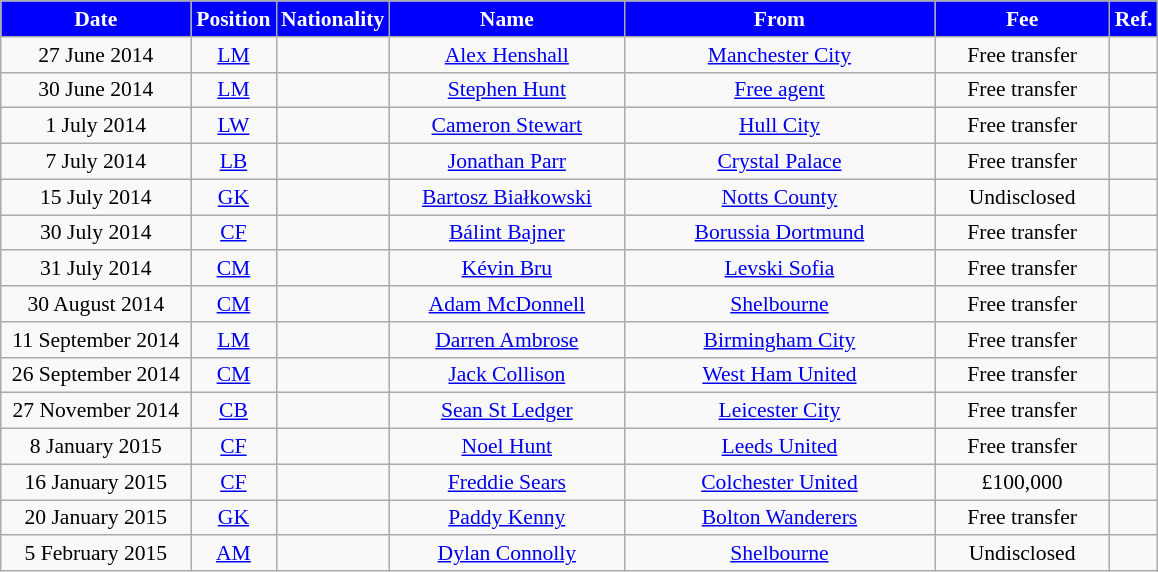<table class="wikitable"  style="text-align:center; font-size:90%; ">
<tr>
<th style="background:blue; color:white; width:120px;">Date</th>
<th style="background:blue; color:white; width:50px;">Position</th>
<th style="background:blue; color:white; width:50px;">Nationality</th>
<th style="background:blue; color:white; width:150px;">Name</th>
<th style="background:blue; color:white; width:200px;">From</th>
<th style="background:blue; color:white; width:110px;">Fee</th>
<th style="background:blue; color:white; width:25px;">Ref.</th>
</tr>
<tr>
<td>27 June 2014</td>
<td><a href='#'>LM</a></td>
<td></td>
<td><a href='#'>Alex Henshall</a></td>
<td> <a href='#'>Manchester City</a></td>
<td>Free transfer</td>
<td></td>
</tr>
<tr>
<td>30 June 2014</td>
<td><a href='#'>LM</a></td>
<td></td>
<td><a href='#'>Stephen Hunt</a></td>
<td><a href='#'>Free agent</a></td>
<td>Free transfer</td>
<td></td>
</tr>
<tr>
<td>1 July 2014</td>
<td><a href='#'>LW</a></td>
<td></td>
<td><a href='#'>Cameron Stewart</a></td>
<td> <a href='#'>Hull City</a></td>
<td>Free transfer</td>
<td></td>
</tr>
<tr>
<td>7 July 2014</td>
<td><a href='#'>LB</a></td>
<td></td>
<td><a href='#'>Jonathan Parr</a></td>
<td> <a href='#'>Crystal Palace</a></td>
<td>Free transfer</td>
<td></td>
</tr>
<tr>
<td>15 July 2014</td>
<td><a href='#'>GK</a></td>
<td></td>
<td><a href='#'>Bartosz Białkowski</a></td>
<td> <a href='#'>Notts County</a></td>
<td>Undisclosed</td>
<td></td>
</tr>
<tr>
<td>30 July 2014</td>
<td><a href='#'>CF</a></td>
<td></td>
<td><a href='#'>Bálint Bajner</a></td>
<td> <a href='#'>Borussia Dortmund</a></td>
<td>Free transfer</td>
<td></td>
</tr>
<tr>
<td>31 July 2014</td>
<td><a href='#'>CM</a></td>
<td></td>
<td><a href='#'>Kévin Bru</a></td>
<td> <a href='#'>Levski Sofia</a></td>
<td>Free transfer</td>
<td></td>
</tr>
<tr>
<td>30 August 2014</td>
<td><a href='#'>CM</a></td>
<td></td>
<td><a href='#'>Adam McDonnell</a></td>
<td> <a href='#'>Shelbourne</a></td>
<td>Free transfer</td>
<td></td>
</tr>
<tr>
<td>11 September 2014</td>
<td><a href='#'>LM</a></td>
<td></td>
<td><a href='#'>Darren Ambrose</a></td>
<td> <a href='#'>Birmingham City</a></td>
<td>Free transfer</td>
<td></td>
</tr>
<tr>
<td>26 September 2014</td>
<td><a href='#'>CM</a></td>
<td></td>
<td><a href='#'>Jack Collison</a></td>
<td> <a href='#'>West Ham United</a></td>
<td>Free transfer</td>
<td></td>
</tr>
<tr>
<td>27 November 2014</td>
<td><a href='#'>CB</a></td>
<td></td>
<td><a href='#'>Sean St Ledger</a></td>
<td> <a href='#'>Leicester City</a></td>
<td>Free transfer</td>
<td></td>
</tr>
<tr>
<td>8 January 2015</td>
<td><a href='#'>CF</a></td>
<td></td>
<td><a href='#'>Noel Hunt</a></td>
<td> <a href='#'>Leeds United</a></td>
<td>Free transfer</td>
<td></td>
</tr>
<tr>
<td>16 January 2015</td>
<td><a href='#'>CF</a></td>
<td></td>
<td><a href='#'>Freddie Sears</a></td>
<td> <a href='#'>Colchester United</a></td>
<td>£100,000</td>
<td></td>
</tr>
<tr>
<td>20 January 2015</td>
<td><a href='#'>GK</a></td>
<td></td>
<td><a href='#'>Paddy Kenny</a></td>
<td> <a href='#'>Bolton Wanderers</a></td>
<td>Free transfer</td>
<td></td>
</tr>
<tr>
<td>5 February 2015</td>
<td><a href='#'>AM</a></td>
<td></td>
<td><a href='#'>Dylan Connolly</a></td>
<td> <a href='#'>Shelbourne</a></td>
<td>Undisclosed</td>
<td></td>
</tr>
</table>
